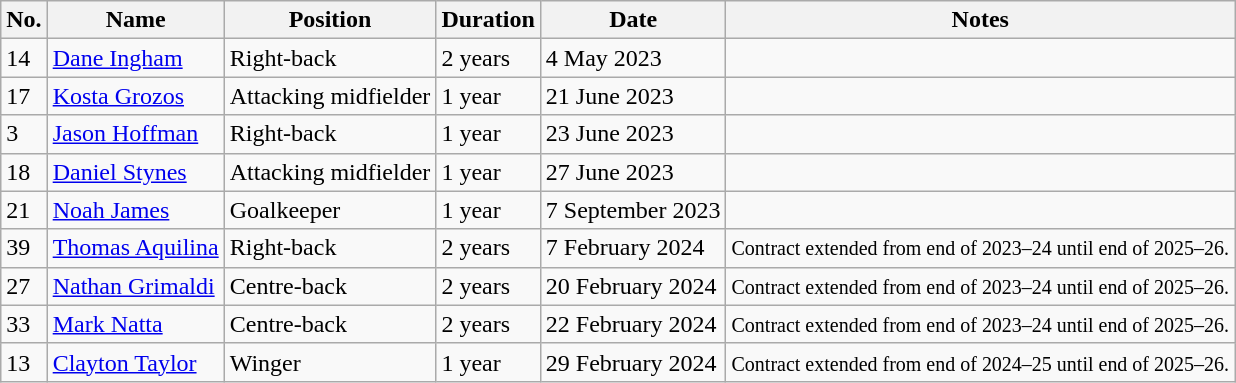<table class="wikitable">
<tr>
<th>No.</th>
<th>Name</th>
<th>Position</th>
<th>Duration</th>
<th>Date</th>
<th>Notes</th>
</tr>
<tr>
<td>14</td>
<td> <a href='#'>Dane Ingham</a></td>
<td>Right-back</td>
<td>2 years</td>
<td>4 May 2023</td>
<td></td>
</tr>
<tr>
<td>17</td>
<td><a href='#'>Kosta Grozos</a></td>
<td>Attacking midfielder</td>
<td>1 year</td>
<td>21 June 2023</td>
<td></td>
</tr>
<tr>
<td>3</td>
<td><a href='#'>Jason Hoffman</a></td>
<td>Right-back</td>
<td>1 year</td>
<td>23 June 2023</td>
<td></td>
</tr>
<tr>
<td>18</td>
<td><a href='#'>Daniel Stynes</a></td>
<td>Attacking midfielder</td>
<td>1 year</td>
<td>27 June 2023</td>
<td></td>
</tr>
<tr>
<td>21</td>
<td><a href='#'>Noah James</a></td>
<td>Goalkeeper</td>
<td>1 year</td>
<td>7 September 2023</td>
<td></td>
</tr>
<tr>
<td>39</td>
<td><a href='#'>Thomas Aquilina</a></td>
<td>Right-back</td>
<td>2 years</td>
<td>7 February 2024</td>
<td><small>Contract extended from end of 2023–24 until end of 2025–26.</small></td>
</tr>
<tr>
<td>27</td>
<td><a href='#'>Nathan Grimaldi</a></td>
<td>Centre-back</td>
<td>2 years</td>
<td>20 February 2024</td>
<td><small>Contract extended from end of 2023–24 until end of 2025–26.</small></td>
</tr>
<tr>
<td>33</td>
<td><a href='#'>Mark Natta</a></td>
<td>Centre-back</td>
<td>2 years</td>
<td>22 February 2024</td>
<td><small>Contract extended from end of 2023–24 until end of 2025–26.</small></td>
</tr>
<tr>
<td>13</td>
<td><a href='#'>Clayton Taylor</a></td>
<td>Winger</td>
<td>1 year</td>
<td>29 February 2024</td>
<td><small>Contract extended from end of 2024–25 until end of 2025–26.</small></td>
</tr>
</table>
